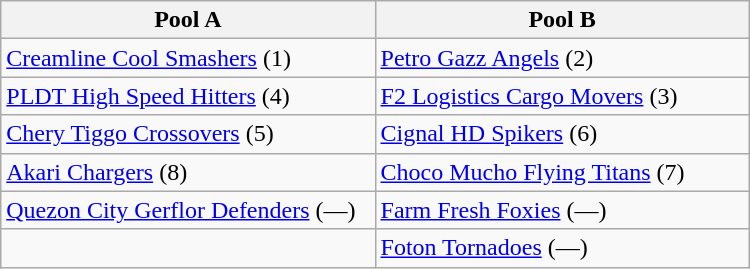<table class="wikitable" width=500 style="white-space:nowrap">
<tr>
<th width=50%>Pool A</th>
<th width=50%>Pool B</th>
</tr>
<tr>
<td><a href='#'>Creamline Cool Smashers</a> (1)</td>
<td><a href='#'>Petro Gazz Angels</a> (2)</td>
</tr>
<tr>
<td><a href='#'>PLDT High Speed Hitters</a> (4)</td>
<td><a href='#'>F2 Logistics Cargo Movers</a> (3)</td>
</tr>
<tr>
<td><a href='#'>Chery Tiggo Crossovers</a> (5)</td>
<td><a href='#'>Cignal HD Spikers</a> (6)</td>
</tr>
<tr>
<td><a href='#'>Akari Chargers</a> (8)</td>
<td><a href='#'>Choco Mucho Flying Titans</a> (7)</td>
</tr>
<tr>
<td><a href='#'>Quezon City Gerflor Defenders</a> (—)</td>
<td><a href='#'>Farm Fresh Foxies</a> (—)</td>
</tr>
<tr>
<td></td>
<td><a href='#'>Foton Tornadoes</a> (—)</td>
</tr>
</table>
